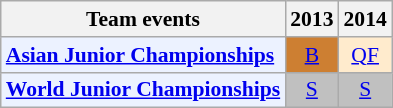<table class="wikitable" style="font-size: 90%; text-align:center">
<tr>
<th>Team events</th>
<th>2013</th>
<th>2014</th>
</tr>
<tr>
<td bgcolor="#ECF2FF"; align="left"><strong><a href='#'>Asian Junior Championships</a></strong></td>
<td bgcolor=CD7F32><a href='#'>B</a></td>
<td bgcolor=FFEBCD><a href='#'>QF</a></td>
</tr>
<tr>
<td bgcolor="#ECF2FF"; align="left"><strong><a href='#'>World Junior Championships</a></strong></td>
<td bgcolor=silver><a href='#'>S</a></td>
<td bgcolor=silver><a href='#'>S</a></td>
</tr>
</table>
